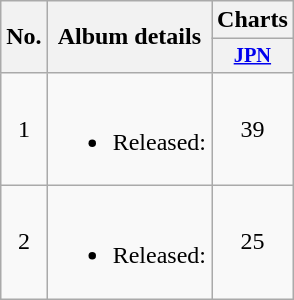<table class="wikitable">
<tr>
<th rowspan="2">No.</th>
<th rowspan="2">Album details</th>
<th>Charts</th>
</tr>
<tr style="width:3em;font-size:85%;">
<th><a href='#'>JPN</a><br></th>
</tr>
<tr>
<td align="center">1</td>
<td><br><ul><li>Released: </li></ul></td>
<td align="center">39</td>
</tr>
<tr>
<td align="center">2</td>
<td><br><ul><li>Released: </li></ul></td>
<td align="center">25</td>
</tr>
</table>
